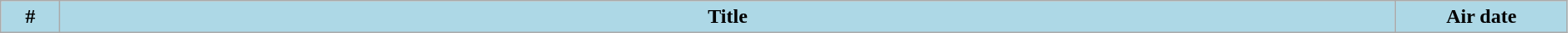<table class="wikitable plainrowheaders" style="width:99%; background:#fff;">
<tr>
<th style="background:#add8e6; width:40px;">#</th>
<th style="background: #add8e6;">Title</th>
<th style="background:#add8e6; width:130px;">Air date<br>





</th>
</tr>
</table>
